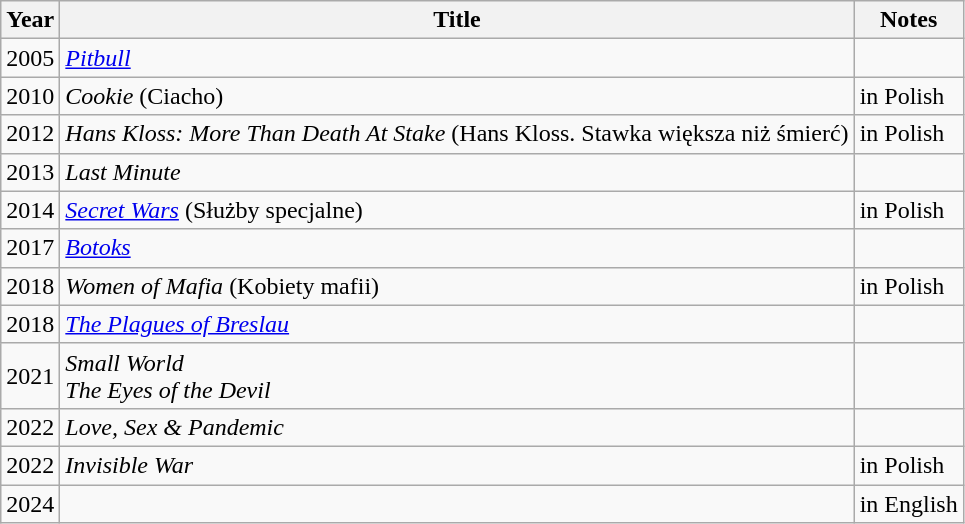<table class="wikitable">
<tr>
<th><strong>Year</strong></th>
<th>Title</th>
<th>Notes</th>
</tr>
<tr>
<td>2005</td>
<td><a href='#'><em>Pitbull</em></a></td>
<td></td>
</tr>
<tr>
<td>2010</td>
<td><em>Cookie</em> (Ciacho)</td>
<td>in Polish</td>
</tr>
<tr>
<td>2012</td>
<td><em>Hans Kloss: More Than Death At Stake</em> (Hans Kloss. Stawka większa niż śmierć)</td>
<td>in Polish</td>
</tr>
<tr>
<td>2013</td>
<td><em>Last Minute</em></td>
<td></td>
</tr>
<tr>
<td>2014</td>
<td><a href='#'><em>Secret Wars</em></a> (Służby specjalne)</td>
<td>in Polish</td>
</tr>
<tr>
<td>2017</td>
<td><em><a href='#'>Botoks</a></em></td>
<td></td>
</tr>
<tr>
<td>2018</td>
<td><em>Women of Mafia</em> (Kobiety mafii)</td>
<td>in Polish</td>
</tr>
<tr>
<td>2018</td>
<td><em><a href='#'>The Plagues of Breslau</a></em></td>
<td></td>
</tr>
<tr>
<td>2021</td>
<td><em>Small World</em><br><em>The Eyes of the Devil</em></td>
<td></td>
</tr>
<tr>
<td>2022</td>
<td><em>Love, Sex & Pandemic</em></td>
<td></td>
</tr>
<tr>
<td>2022</td>
<td><em>Invisible War</em></td>
<td>in Polish</td>
</tr>
<tr>
<td>2024</td>
<td></td>
<td>in English</td>
</tr>
</table>
